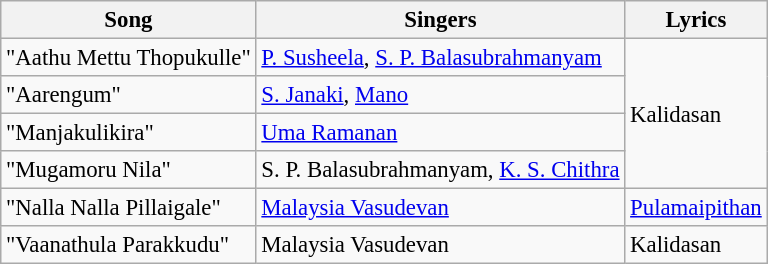<table class="wikitable" style="font-size: 95%;">
<tr>
<th>Song</th>
<th>Singers</th>
<th>Lyrics</th>
</tr>
<tr>
<td>"Aathu Mettu Thopukulle"</td>
<td><a href='#'>P. Susheela</a>, <a href='#'>S. P. Balasubrahmanyam</a></td>
<td rowspan=4>Kalidasan</td>
</tr>
<tr>
<td>"Aarengum"</td>
<td><a href='#'>S. Janaki</a>, <a href='#'>Mano</a></td>
</tr>
<tr>
<td>"Manjakulikira"</td>
<td><a href='#'>Uma Ramanan</a></td>
</tr>
<tr>
<td>"Mugamoru Nila"</td>
<td>S. P. Balasubrahmanyam, <a href='#'>K. S. Chithra</a></td>
</tr>
<tr>
<td>"Nalla Nalla Pillaigale"</td>
<td><a href='#'>Malaysia Vasudevan</a></td>
<td><a href='#'>Pulamaipithan</a></td>
</tr>
<tr>
<td>"Vaanathula Parakkudu"</td>
<td>Malaysia Vasudevan</td>
<td>Kalidasan</td>
</tr>
</table>
